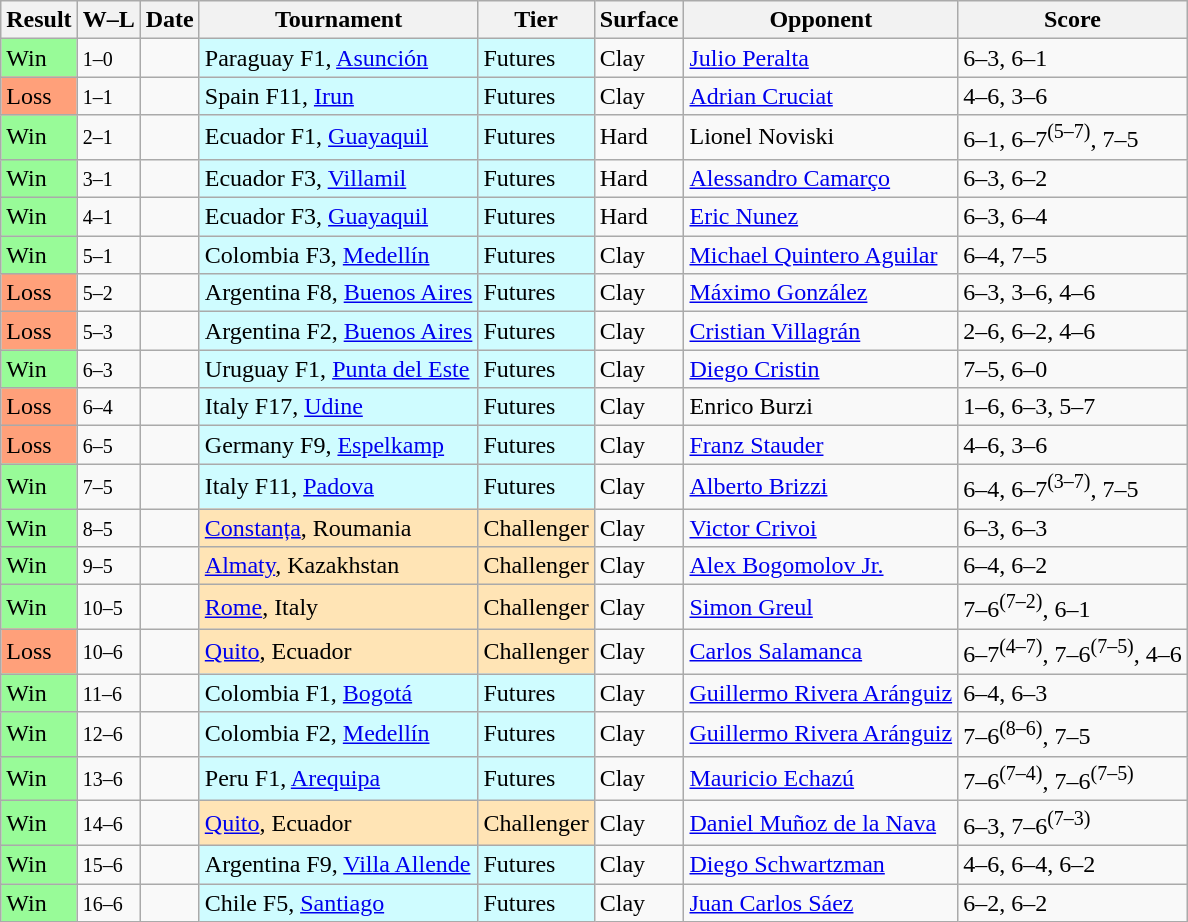<table class="sortable wikitable">
<tr>
<th>Result</th>
<th class="unsortable">W–L</th>
<th>Date</th>
<th>Tournament</th>
<th>Tier</th>
<th>Surface</th>
<th>Opponent</th>
<th class="unsortable">Score</th>
</tr>
<tr>
<td style="background:#98fb98;">Win</td>
<td><small>1–0</small></td>
<td></td>
<td style="background:#cffcff;">Paraguay F1, <a href='#'>Asunción</a></td>
<td style="background:#cffcff;">Futures</td>
<td>Clay</td>
<td> <a href='#'>Julio Peralta</a></td>
<td>6–3, 6–1</td>
</tr>
<tr>
<td style="background:#ffa07a;">Loss</td>
<td><small>1–1</small></td>
<td></td>
<td style="background:#cffcff;">Spain F11, <a href='#'>Irun</a></td>
<td style="background:#cffcff;">Futures</td>
<td>Clay</td>
<td> <a href='#'>Adrian Cruciat</a></td>
<td>4–6, 3–6</td>
</tr>
<tr>
<td style="background:#98fb98;">Win</td>
<td><small>2–1</small></td>
<td></td>
<td style="background:#cffcff;">Ecuador F1, <a href='#'>Guayaquil</a></td>
<td style="background:#cffcff;">Futures</td>
<td>Hard</td>
<td> Lionel Noviski</td>
<td>6–1, 6–7<sup>(5–7)</sup>, 7–5</td>
</tr>
<tr>
<td style="background:#98fb98;">Win</td>
<td><small>3–1</small></td>
<td></td>
<td style="background:#cffcff;">Ecuador F3, <a href='#'>Villamil</a></td>
<td style="background:#cffcff;">Futures</td>
<td>Hard</td>
<td> <a href='#'>Alessandro Camarço</a></td>
<td>6–3, 6–2</td>
</tr>
<tr>
<td style="background:#98fb98;">Win</td>
<td><small>4–1</small></td>
<td></td>
<td style="background:#cffcff;">Ecuador F3, <a href='#'>Guayaquil</a></td>
<td style="background:#cffcff;">Futures</td>
<td>Hard</td>
<td> <a href='#'>Eric Nunez</a></td>
<td>6–3, 6–4</td>
</tr>
<tr>
<td style="background:#98fb98;">Win</td>
<td><small>5–1</small></td>
<td></td>
<td style="background:#cffcff;">Colombia F3, <a href='#'>Medellín</a></td>
<td style="background:#cffcff;">Futures</td>
<td>Clay</td>
<td> <a href='#'>Michael Quintero Aguilar</a></td>
<td>6–4, 7–5</td>
</tr>
<tr>
<td style="background:#ffa07a;">Loss</td>
<td><small>5–2</small></td>
<td></td>
<td style="background:#cffcff;">Argentina F8, <a href='#'>Buenos Aires</a></td>
<td style="background:#cffcff;">Futures</td>
<td>Clay</td>
<td> <a href='#'>Máximo González</a></td>
<td>6–3, 3–6, 4–6</td>
</tr>
<tr>
<td style="background:#ffa07a;">Loss</td>
<td><small>5–3</small></td>
<td></td>
<td style="background:#cffcff;">Argentina F2, <a href='#'>Buenos Aires</a></td>
<td style="background:#cffcff;">Futures</td>
<td>Clay</td>
<td> <a href='#'>Cristian Villagrán</a></td>
<td>2–6, 6–2, 4–6</td>
</tr>
<tr>
<td style="background:#98fb98;">Win</td>
<td><small>6–3</small></td>
<td></td>
<td style="background:#cffcff;">Uruguay F1, <a href='#'>Punta del Este</a></td>
<td style="background:#cffcff;">Futures</td>
<td>Clay</td>
<td> <a href='#'>Diego Cristin</a></td>
<td>7–5, 6–0</td>
</tr>
<tr>
<td style="background:#ffa07a;">Loss</td>
<td><small>6–4</small></td>
<td></td>
<td style="background:#cffcff;">Italy F17, <a href='#'>Udine</a></td>
<td style="background:#cffcff;">Futures</td>
<td>Clay</td>
<td> Enrico Burzi</td>
<td>1–6, 6–3, 5–7</td>
</tr>
<tr>
<td style="background:#ffa07a;">Loss</td>
<td><small>6–5</small></td>
<td></td>
<td style="background:#cffcff;">Germany F9, <a href='#'>Espelkamp</a></td>
<td style="background:#cffcff;">Futures</td>
<td>Clay</td>
<td> <a href='#'>Franz Stauder</a></td>
<td>4–6, 3–6</td>
</tr>
<tr>
<td style="background:#98fb98;">Win</td>
<td><small>7–5</small></td>
<td></td>
<td style="background:#cffcff;">Italy F11, <a href='#'>Padova</a></td>
<td style="background:#cffcff;">Futures</td>
<td>Clay</td>
<td> <a href='#'>Alberto Brizzi</a></td>
<td>6–4, 6–7<sup>(3–7)</sup>, 7–5</td>
</tr>
<tr>
<td style="background:#98fb98;">Win</td>
<td><small>8–5</small></td>
<td></td>
<td style="background:moccasin;"><a href='#'>Constanța</a>, Roumania</td>
<td style="background:moccasin;">Challenger</td>
<td>Clay</td>
<td> <a href='#'>Victor Crivoi</a></td>
<td>6–3, 6–3</td>
</tr>
<tr>
<td style="background:#98fb98;">Win</td>
<td><small>9–5</small></td>
<td></td>
<td style="background:moccasin;"><a href='#'>Almaty</a>, Kazakhstan</td>
<td style="background:moccasin;">Challenger</td>
<td>Clay</td>
<td> <a href='#'>Alex Bogomolov Jr.</a></td>
<td>6–4, 6–2</td>
</tr>
<tr>
<td style="background:#98fb98;">Win</td>
<td><small>10–5</small></td>
<td></td>
<td style="background:moccasin;"><a href='#'>Rome</a>, Italy</td>
<td style="background:moccasin;">Challenger</td>
<td>Clay</td>
<td> <a href='#'>Simon Greul</a></td>
<td>7–6<sup>(7–2)</sup>, 6–1</td>
</tr>
<tr>
<td style="background:#ffa07a;">Loss</td>
<td><small>10–6</small></td>
<td></td>
<td style="background:moccasin;"><a href='#'>Quito</a>, Ecuador</td>
<td style="background:moccasin;">Challenger</td>
<td>Clay</td>
<td> <a href='#'>Carlos Salamanca</a></td>
<td>6–7<sup>(4–7)</sup>, 7–6<sup>(7–5)</sup>, 4–6</td>
</tr>
<tr>
<td style="background:#98fb98;">Win</td>
<td><small>11–6</small></td>
<td></td>
<td style="background:#cffcff;">Colombia F1, <a href='#'>Bogotá</a></td>
<td style="background:#cffcff;">Futures</td>
<td>Clay</td>
<td> <a href='#'>Guillermo Rivera Aránguiz</a></td>
<td>6–4, 6–3</td>
</tr>
<tr>
<td style="background:#98fb98;">Win</td>
<td><small>12–6</small></td>
<td></td>
<td style="background:#cffcff;">Colombia F2, <a href='#'>Medellín</a></td>
<td style="background:#cffcff;">Futures</td>
<td>Clay</td>
<td> <a href='#'>Guillermo Rivera Aránguiz</a></td>
<td>7–6<sup>(8–6)</sup>, 7–5</td>
</tr>
<tr>
<td style="background:#98fb98;">Win</td>
<td><small>13–6</small></td>
<td></td>
<td style="background:#cffcff;">Peru F1, <a href='#'>Arequipa</a></td>
<td style="background:#cffcff;">Futures</td>
<td>Clay</td>
<td> <a href='#'>Mauricio Echazú</a></td>
<td>7–6<sup>(7–4)</sup>, 7–6<sup>(7–5)</sup></td>
</tr>
<tr>
<td style="background:#98fb98;">Win</td>
<td><small>14–6</small></td>
<td></td>
<td style="background:moccasin;"><a href='#'>Quito</a>, Ecuador</td>
<td style="background:moccasin;">Challenger</td>
<td>Clay</td>
<td> <a href='#'>Daniel Muñoz de la Nava</a></td>
<td>6–3, 7–6<sup>(7–3)</sup></td>
</tr>
<tr>
<td style="background:#98fb98;">Win</td>
<td><small>15–6</small></td>
<td></td>
<td style="background:#cffcff;">Argentina F9, <a href='#'>Villa Allende</a></td>
<td style="background:#cffcff;">Futures</td>
<td>Clay</td>
<td> <a href='#'>Diego Schwartzman</a></td>
<td>4–6, 6–4, 6–2</td>
</tr>
<tr>
<td style="background:#98fb98;">Win</td>
<td><small>16–6</small></td>
<td></td>
<td style="background:#cffcff;">Chile F5, <a href='#'>Santiago</a></td>
<td style="background:#cffcff;">Futures</td>
<td>Clay</td>
<td> <a href='#'>Juan Carlos Sáez</a></td>
<td>6–2, 6–2</td>
</tr>
</table>
